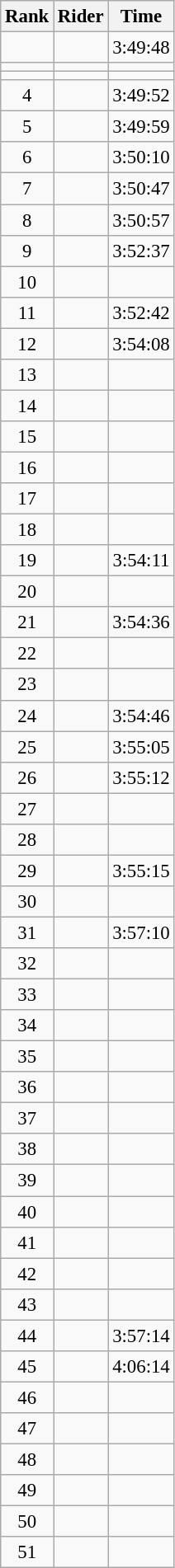<table class="wikitable" style="font-size:95%; text-align:center;">
<tr>
<th>Rank</th>
<th>Rider</th>
<th>Time</th>
</tr>
<tr>
<td></td>
<td align=left></td>
<td>3:49:48</td>
</tr>
<tr>
<td></td>
<td align=left></td>
<td></td>
</tr>
<tr>
<td></td>
<td align=left></td>
<td></td>
</tr>
<tr>
<td>4</td>
<td align=left></td>
<td>3:49:52</td>
</tr>
<tr>
<td>5</td>
<td align=left></td>
<td>3:49:59</td>
</tr>
<tr>
<td>6</td>
<td align=left></td>
<td>3:50:10</td>
</tr>
<tr>
<td>7</td>
<td align=left></td>
<td>3:50:47</td>
</tr>
<tr>
<td>8</td>
<td align=left></td>
<td>3:50:57</td>
</tr>
<tr>
<td>9</td>
<td align=left></td>
<td>3:52:37</td>
</tr>
<tr>
<td>10</td>
<td align=left></td>
<td></td>
</tr>
<tr>
<td>11</td>
<td align=left></td>
<td>3:52:42</td>
</tr>
<tr>
<td>12</td>
<td align=left></td>
<td>3:54:08</td>
</tr>
<tr>
<td>13</td>
<td align=left></td>
<td></td>
</tr>
<tr>
<td>14</td>
<td align=left></td>
<td></td>
</tr>
<tr>
<td>15</td>
<td align=left></td>
<td></td>
</tr>
<tr>
<td>16</td>
<td align=left></td>
<td></td>
</tr>
<tr>
<td>17</td>
<td align=left></td>
<td></td>
</tr>
<tr>
<td>18</td>
<td align=left></td>
<td></td>
</tr>
<tr>
<td>19</td>
<td align=left></td>
<td>3:54:11</td>
</tr>
<tr>
<td>20</td>
<td align=left></td>
<td></td>
</tr>
<tr>
<td>21</td>
<td align=left></td>
<td>3:54:36</td>
</tr>
<tr>
<td>22</td>
<td align=left></td>
<td></td>
</tr>
<tr>
<td>23</td>
<td align=left></td>
<td></td>
</tr>
<tr>
<td>24</td>
<td align=left></td>
<td>3:54:46</td>
</tr>
<tr>
<td>25</td>
<td align=left></td>
<td>3:55:05</td>
</tr>
<tr>
<td>26</td>
<td align=left></td>
<td>3:55:12</td>
</tr>
<tr>
<td>27</td>
<td align=left></td>
<td></td>
</tr>
<tr>
<td>28</td>
<td align=left></td>
<td></td>
</tr>
<tr>
<td>29</td>
<td align=left></td>
<td>3:55:15</td>
</tr>
<tr>
<td>30</td>
<td align=left></td>
<td></td>
</tr>
<tr>
<td>31</td>
<td align=left></td>
<td>3:57:10</td>
</tr>
<tr>
<td>32</td>
<td align=left></td>
<td></td>
</tr>
<tr>
<td>33</td>
<td align=left></td>
<td></td>
</tr>
<tr>
<td>34</td>
<td align=left></td>
<td></td>
</tr>
<tr>
<td>35</td>
<td align=left></td>
<td></td>
</tr>
<tr>
<td>36</td>
<td align=left></td>
<td></td>
</tr>
<tr>
<td>37</td>
<td align=left></td>
<td></td>
</tr>
<tr>
<td>38</td>
<td align=left></td>
<td></td>
</tr>
<tr>
<td>39</td>
<td align=left></td>
<td></td>
</tr>
<tr>
<td>40</td>
<td align=left></td>
<td></td>
</tr>
<tr>
<td>41</td>
<td align=left></td>
<td></td>
</tr>
<tr>
<td>42</td>
<td align=left></td>
<td></td>
</tr>
<tr>
<td>43</td>
<td align=left></td>
<td></td>
</tr>
<tr>
<td>44</td>
<td align=left></td>
<td>3:57:14</td>
</tr>
<tr>
<td>45</td>
<td align=left></td>
<td>4:06:14</td>
</tr>
<tr>
<td>46</td>
<td align=left></td>
<td></td>
</tr>
<tr>
<td>47</td>
<td align=left></td>
<td></td>
</tr>
<tr>
<td>48</td>
<td align=left></td>
<td></td>
</tr>
<tr>
<td>49</td>
<td align=left></td>
<td></td>
</tr>
<tr>
<td>50</td>
<td align=left></td>
<td></td>
</tr>
<tr>
<td>51</td>
<td align=left></td>
<td></td>
</tr>
</table>
